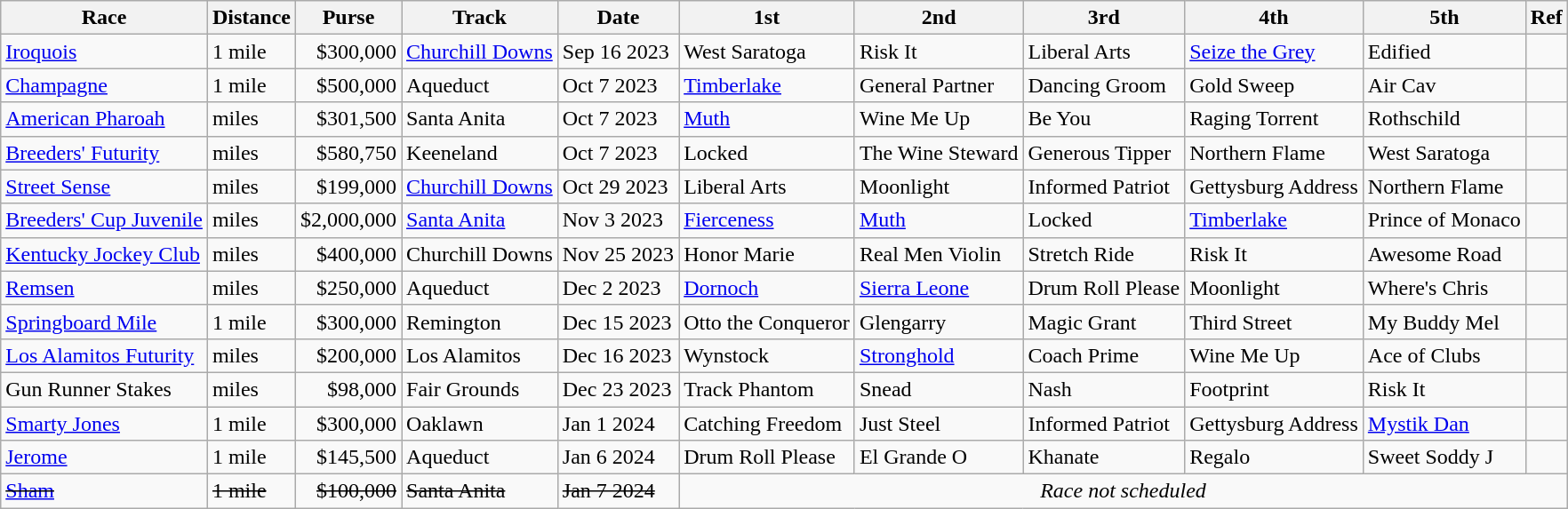<table class="wikitable">
<tr>
<th>Race</th>
<th>Distance</th>
<th>Purse</th>
<th>Track</th>
<th>Date</th>
<th>1st</th>
<th>2nd</th>
<th>3rd</th>
<th>4th</th>
<th>5th</th>
<th>Ref</th>
</tr>
<tr>
<td><a href='#'>Iroquois</a></td>
<td>1 mile</td>
<td align=right>$300,000</td>
<td><a href='#'>Churchill Downs</a></td>
<td>Sep 16 2023</td>
<td>West Saratoga</td>
<td>Risk It</td>
<td>Liberal Arts</td>
<td><a href='#'>Seize the Grey</a></td>
<td>Edified</td>
<td></td>
</tr>
<tr>
<td><a href='#'>Champagne</a></td>
<td>1 mile</td>
<td align=right>$500,000</td>
<td>Aqueduct</td>
<td>Oct 7 2023</td>
<td><a href='#'>Timberlake</a></td>
<td>General Partner</td>
<td>Dancing Groom</td>
<td>Gold Sweep</td>
<td>Air Cav</td>
<td></td>
</tr>
<tr>
<td><a href='#'>American Pharoah</a></td>
<td> miles</td>
<td align=right>$301,500</td>
<td>Santa Anita</td>
<td>Oct 7 2023</td>
<td><a href='#'>Muth</a></td>
<td>Wine Me Up</td>
<td>Be You</td>
<td>Raging Torrent</td>
<td>Rothschild</td>
<td></td>
</tr>
<tr>
<td><a href='#'>Breeders' Futurity</a></td>
<td> miles</td>
<td align=right>$580,750</td>
<td>Keeneland</td>
<td>Oct 7 2023</td>
<td>Locked</td>
<td>The Wine Steward</td>
<td>Generous Tipper</td>
<td>Northern Flame</td>
<td>West Saratoga</td>
<td></td>
</tr>
<tr>
<td><a href='#'>Street Sense</a></td>
<td> miles</td>
<td align=right>$199,000</td>
<td><a href='#'>Churchill Downs</a></td>
<td>Oct 29 2023</td>
<td>Liberal Arts</td>
<td>Moonlight</td>
<td>Informed Patriot</td>
<td>Gettysburg Address</td>
<td>Northern Flame</td>
<td></td>
</tr>
<tr>
<td><a href='#'>Breeders' Cup Juvenile</a></td>
<td> miles</td>
<td align=right>$2,000,000</td>
<td><a href='#'>Santa Anita</a></td>
<td>Nov 3 2023</td>
<td><a href='#'>Fierceness</a></td>
<td><a href='#'>Muth</a></td>
<td>Locked</td>
<td><a href='#'>Timberlake</a></td>
<td>Prince of Monaco</td>
<td></td>
</tr>
<tr>
<td><a href='#'>Kentucky Jockey Club</a></td>
<td> miles</td>
<td align=right>$400,000</td>
<td>Churchill Downs</td>
<td>Nov 25 2023</td>
<td>Honor Marie</td>
<td>Real Men Violin</td>
<td>Stretch Ride</td>
<td>Risk It</td>
<td>Awesome Road</td>
<td></td>
</tr>
<tr>
<td><a href='#'>Remsen</a></td>
<td> miles</td>
<td align=right>$250,000</td>
<td>Aqueduct</td>
<td>Dec 2 2023</td>
<td><a href='#'>Dornoch</a></td>
<td><a href='#'>Sierra Leone</a></td>
<td>Drum Roll Please</td>
<td>Moonlight</td>
<td>Where's Chris</td>
<td></td>
</tr>
<tr>
<td><a href='#'>Springboard Mile</a></td>
<td>1 mile</td>
<td align=right>$300,000</td>
<td>Remington</td>
<td>Dec 15 2023</td>
<td>Otto the Conqueror</td>
<td>Glengarry</td>
<td>Magic Grant</td>
<td>Third Street</td>
<td>My Buddy Mel</td>
<td></td>
</tr>
<tr>
<td><a href='#'>Los Alamitos Futurity</a></td>
<td> miles</td>
<td align=right>$200,000</td>
<td>Los Alamitos</td>
<td>Dec 16 2023</td>
<td>Wynstock</td>
<td><a href='#'>Stronghold</a></td>
<td>Coach Prime</td>
<td>Wine Me Up</td>
<td>Ace of Clubs</td>
<td></td>
</tr>
<tr>
<td>Gun Runner Stakes</td>
<td> miles</td>
<td align=right>$98,000</td>
<td>Fair Grounds</td>
<td>Dec 23 2023</td>
<td>Track Phantom</td>
<td>Snead</td>
<td>Nash</td>
<td>Footprint</td>
<td>Risk It</td>
<td></td>
</tr>
<tr>
<td><a href='#'>Smarty Jones</a></td>
<td>1 mile</td>
<td align=right>$300,000</td>
<td>Oaklawn</td>
<td>Jan 1 2024</td>
<td>Catching Freedom</td>
<td>Just Steel</td>
<td>Informed Patriot</td>
<td>Gettysburg Address</td>
<td><a href='#'>Mystik Dan</a></td>
<td></td>
</tr>
<tr>
<td><a href='#'>Jerome</a></td>
<td>1 mile</td>
<td align=right>$145,500</td>
<td>Aqueduct</td>
<td>Jan 6 2024</td>
<td>Drum Roll Please</td>
<td>El Grande O</td>
<td>Khanate</td>
<td>Regalo</td>
<td>Sweet Soddy J</td>
<td></td>
</tr>
<tr>
<td><s><a href='#'>Sham</a></s></td>
<td><s>1 mile</s></td>
<td align=right><s>$100,000</s></td>
<td><s>Santa Anita</s></td>
<td><s>Jan 7 2024</s></td>
<td align="center" colspan=6><em>Race not scheduled</em></td>
</tr>
</table>
